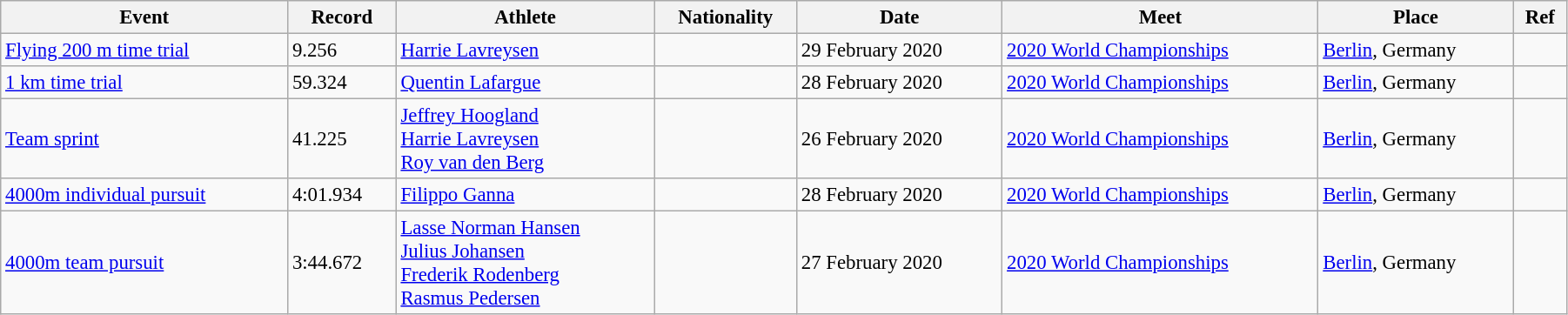<table class="wikitable" style="font-size:95%; width: 95%;">
<tr>
<th>Event</th>
<th>Record</th>
<th>Athlete</th>
<th>Nationality</th>
<th>Date</th>
<th>Meet</th>
<th>Place</th>
<th>Ref</th>
</tr>
<tr>
<td><a href='#'>Flying 200 m time trial</a></td>
<td>9.256</td>
<td><a href='#'>Harrie Lavreysen</a></td>
<td></td>
<td>29 February 2020</td>
<td><a href='#'>2020 World Championships</a></td>
<td> <a href='#'>Berlin</a>, Germany</td>
<td></td>
</tr>
<tr>
<td><a href='#'>1 km time trial</a></td>
<td>59.324</td>
<td><a href='#'>Quentin Lafargue</a></td>
<td></td>
<td>28 February 2020</td>
<td><a href='#'>2020 World Championships</a></td>
<td> <a href='#'>Berlin</a>, Germany</td>
<td></td>
</tr>
<tr>
<td><a href='#'>Team sprint</a></td>
<td>41.225</td>
<td><a href='#'>Jeffrey Hoogland</a><br><a href='#'>Harrie Lavreysen</a><br><a href='#'>Roy van den Berg</a></td>
<td></td>
<td>26 February 2020</td>
<td><a href='#'>2020 World Championships</a></td>
<td> <a href='#'>Berlin</a>, Germany</td>
<td></td>
</tr>
<tr>
<td><a href='#'>4000m individual pursuit</a></td>
<td>4:01.934</td>
<td><a href='#'>Filippo Ganna</a></td>
<td></td>
<td>28 February 2020</td>
<td><a href='#'>2020 World Championships</a></td>
<td> <a href='#'>Berlin</a>, Germany</td>
<td></td>
</tr>
<tr>
<td><a href='#'>4000m team pursuit</a></td>
<td>3:44.672</td>
<td><a href='#'>Lasse Norman Hansen</a><br><a href='#'>Julius Johansen</a><br><a href='#'>Frederik Rodenberg</a><br><a href='#'>Rasmus Pedersen</a></td>
<td></td>
<td>27 February 2020</td>
<td><a href='#'>2020 World Championships</a></td>
<td> <a href='#'>Berlin</a>, Germany</td>
<td></td>
</tr>
</table>
